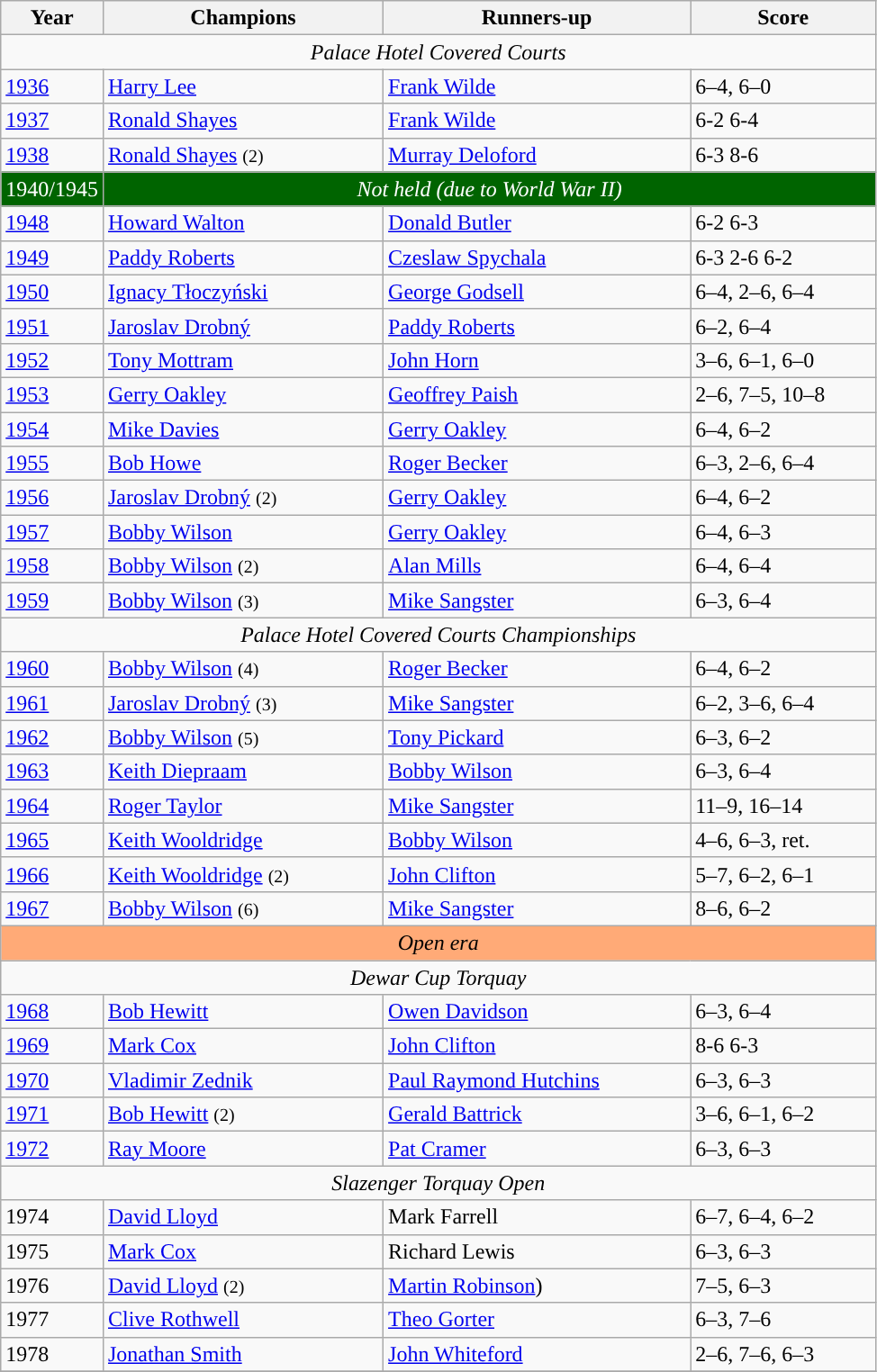<table class="wikitable">
<tr>
<th style="width:40px">Year</th>
<th style="width:200px">Champions</th>
<th style="width:220px">Runners-up</th>
<th style="width:130px" class="unsortable">Score</th>
</tr>
<tr>
<td colspan="4" style="text-align:center;"><em>Palace Hotel Covered Courts</em></td>
</tr>
<tr>
<td><a href='#'>1936</a></td>
<td> <a href='#'>Harry Lee</a></td>
<td> <a href='#'>Frank Wilde</a></td>
<td>6–4, 6–0</td>
</tr>
<tr>
<td><a href='#'>1937</a></td>
<td> <a href='#'>Ronald Shayes</a></td>
<td> <a href='#'>Frank Wilde</a></td>
<td>6-2 6-4</td>
</tr>
<tr>
<td><a href='#'>1938</a></td>
<td> <a href='#'>Ronald Shayes</a>  <small>(2)</small></td>
<td> <a href='#'>Murray Deloford</a></td>
<td>6-3 8-6</td>
</tr>
<tr style="background:#006400; color:white">
<td>1940/1945</td>
<td colspan=3 align=center><em>Not held (due to World War II)</em></td>
</tr>
<tr>
<td><a href='#'>1948</a></td>
<td> <a href='#'>Howard Walton</a></td>
<td> <a href='#'>Donald Butler</a></td>
<td>6-2 6-3</td>
</tr>
<tr>
<td><a href='#'>1949</a></td>
<td> <a href='#'>Paddy Roberts</a></td>
<td> <a href='#'>Czeslaw Spychala</a></td>
<td>6-3 2-6 6-2</td>
</tr>
<tr>
<td><a href='#'>1950</a></td>
<td> <a href='#'>Ignacy Tłoczyński</a></td>
<td> <a href='#'>George Godsell</a></td>
<td>6–4, 2–6, 6–4</td>
</tr>
<tr>
<td><a href='#'>1951</a></td>
<td> <a href='#'>Jaroslav Drobný</a></td>
<td> <a href='#'>Paddy Roberts</a></td>
<td>6–2, 6–4</td>
</tr>
<tr>
<td><a href='#'>1952</a></td>
<td> <a href='#'>Tony Mottram</a></td>
<td> <a href='#'>John Horn</a></td>
<td>3–6, 6–1, 6–0</td>
</tr>
<tr>
<td><a href='#'>1953</a></td>
<td> <a href='#'>Gerry Oakley</a></td>
<td> <a href='#'>Geoffrey Paish</a></td>
<td>2–6, 7–5, 10–8</td>
</tr>
<tr>
<td><a href='#'>1954</a></td>
<td> <a href='#'>Mike Davies</a></td>
<td> <a href='#'>Gerry Oakley</a></td>
<td>6–4, 6–2</td>
</tr>
<tr>
<td><a href='#'>1955</a></td>
<td> <a href='#'>Bob Howe</a></td>
<td> <a href='#'>Roger Becker</a></td>
<td>6–3, 2–6, 6–4</td>
</tr>
<tr>
<td><a href='#'>1956</a></td>
<td> <a href='#'>Jaroslav Drobný</a>  <small>(2)</small></td>
<td> <a href='#'>Gerry Oakley</a></td>
<td>6–4, 6–2</td>
</tr>
<tr>
<td><a href='#'>1957</a></td>
<td> <a href='#'>Bobby Wilson</a></td>
<td> <a href='#'>Gerry Oakley</a></td>
<td>6–4, 6–3</td>
</tr>
<tr>
<td><a href='#'>1958</a></td>
<td> <a href='#'>Bobby Wilson</a> <small>(2)</small></td>
<td> <a href='#'>Alan Mills</a></td>
<td>6–4, 6–4</td>
</tr>
<tr>
<td><a href='#'>1959</a></td>
<td> <a href='#'>Bobby Wilson</a> <small>(3)</small></td>
<td> <a href='#'>Mike Sangster</a></td>
<td>6–3, 6–4</td>
</tr>
<tr>
<td colspan="4" style="text-align:center;"><em>Palace Hotel Covered Courts Championships</em></td>
</tr>
<tr>
<td><a href='#'>1960</a></td>
<td> <a href='#'>Bobby Wilson</a> <small>(4)</small></td>
<td> <a href='#'>Roger Becker</a></td>
<td>6–4, 6–2</td>
</tr>
<tr>
<td><a href='#'>1961</a></td>
<td> <a href='#'>Jaroslav Drobný</a> <small>(3)</small></td>
<td> <a href='#'>Mike Sangster</a></td>
<td>6–2, 3–6, 6–4</td>
</tr>
<tr>
<td><a href='#'>1962</a></td>
<td> <a href='#'>Bobby Wilson</a> <small>(5)</small></td>
<td> <a href='#'>Tony Pickard</a></td>
<td>6–3, 6–2</td>
</tr>
<tr>
<td><a href='#'>1963</a></td>
<td> <a href='#'>Keith Diepraam</a></td>
<td> <a href='#'>Bobby Wilson</a></td>
<td>6–3, 6–4</td>
</tr>
<tr>
<td><a href='#'>1964</a></td>
<td> <a href='#'>Roger Taylor</a></td>
<td> <a href='#'>Mike Sangster</a></td>
<td>11–9, 16–14</td>
</tr>
<tr>
<td><a href='#'>1965</a></td>
<td> <a href='#'>Keith Wooldridge</a></td>
<td> <a href='#'>Bobby Wilson</a></td>
<td>4–6, 6–3, ret.</td>
</tr>
<tr>
<td><a href='#'>1966</a></td>
<td> <a href='#'>Keith Wooldridge</a> <small>(2)</small></td>
<td> <a href='#'>John Clifton</a></td>
<td>5–7, 6–2, 6–1</td>
</tr>
<tr>
<td><a href='#'>1967</a></td>
<td> <a href='#'>Bobby Wilson</a> <small>(6)</small></td>
<td> <a href='#'>Mike Sangster</a></td>
<td>8–6, 6–2</td>
</tr>
<tr style=background-color:#ffaa77>
<td colspan=10 align=center><em>Open era </em></td>
</tr>
<tr>
<td colspan="4" style="text-align:center;"><em>Dewar Cup Torquay</em></td>
</tr>
<tr>
<td><a href='#'>1968</a></td>
<td>  <a href='#'>Bob Hewitt</a></td>
<td> <a href='#'>Owen Davidson</a></td>
<td>6–3, 6–4</td>
</tr>
<tr>
<td><a href='#'>1969</a></td>
<td> <a href='#'>Mark Cox</a></td>
<td> <a href='#'>John Clifton</a></td>
<td>8-6 6-3</td>
</tr>
<tr>
<td><a href='#'>1970</a></td>
<td> <a href='#'>Vladimir Zednik</a></td>
<td>  <a href='#'>Paul Raymond Hutchins</a></td>
<td>6–3, 6–3</td>
</tr>
<tr>
<td><a href='#'>1971</a></td>
<td> <a href='#'>Bob Hewitt</a> <small>(2)</small></td>
<td> <a href='#'>Gerald Battrick</a></td>
<td>3–6, 6–1, 6–2</td>
</tr>
<tr>
<td><a href='#'>1972</a></td>
<td> <a href='#'>Ray Moore</a></td>
<td> <a href='#'>Pat Cramer</a></td>
<td>6–3, 6–3</td>
</tr>
<tr>
<td colspan="4" style="text-align:center;"><em>Slazenger Torquay Open</em></td>
</tr>
<tr>
<td>1974</td>
<td> <a href='#'>David Lloyd</a></td>
<td> Mark Farrell</td>
<td>6–7, 6–4, 6–2</td>
</tr>
<tr>
<td>1975</td>
<td> <a href='#'>Mark Cox</a></td>
<td> Richard Lewis</td>
<td>6–3, 6–3</td>
</tr>
<tr>
<td>1976</td>
<td> <a href='#'>David Lloyd</a> <small>(2)</small></td>
<td> <a href='#'>Martin Robinson</a>)</td>
<td>7–5, 6–3</td>
</tr>
<tr>
<td>1977</td>
<td> <a href='#'>Clive Rothwell</a></td>
<td> <a href='#'>Theo Gorter</a></td>
<td>6–3, 7–6</td>
</tr>
<tr>
<td>1978</td>
<td> <a href='#'>Jonathan Smith</a></td>
<td> <a href='#'>John Whiteford</a></td>
<td>2–6, 7–6, 6–3</td>
</tr>
<tr>
</tr>
</table>
